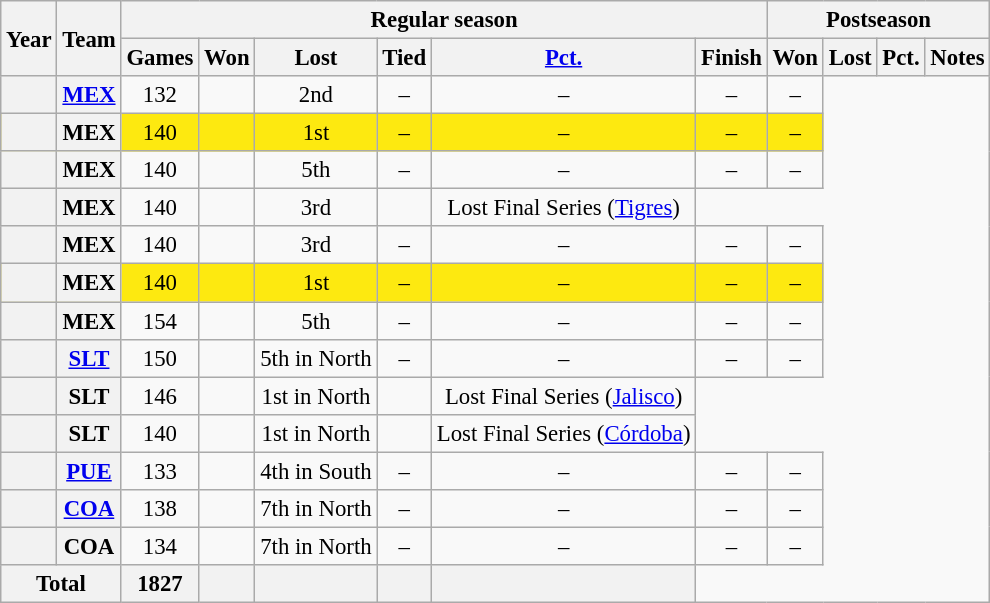<table class="wikitable" style="font-size: 95%; text-align:center;">
<tr>
<th rowspan="2">Year</th>
<th rowspan="2">Team</th>
<th colspan="6">Regular season</th>
<th colspan="4">Postseason</th>
</tr>
<tr>
<th scope=col>Games</th>
<th scope=col>Won</th>
<th scope=col>Lost</th>
<th scope=col>Tied</th>
<th scope=col><a href='#'>Pct.</a></th>
<th scope=col>Finish</th>
<th scope=col>Won</th>
<th scope=col>Lost</th>
<th scope=col>Pct.</th>
<th scope=col>Notes</th>
</tr>
<tr>
<th></th>
<th><a href='#'>MEX</a></th>
<td>132</td>
<td></td>
<td>2nd</td>
<td>–</td>
<td>–</td>
<td>–</td>
<td>–</td>
</tr>
<tr style="background:#FDE910;">
<th></th>
<th>MEX</th>
<td>140</td>
<td></td>
<td>1st</td>
<td>–</td>
<td>–</td>
<td>–</td>
<td>–</td>
</tr>
<tr>
<th></th>
<th>MEX</th>
<td>140</td>
<td></td>
<td>5th</td>
<td>–</td>
<td>–</td>
<td>–</td>
<td>–</td>
</tr>
<tr>
<th></th>
<th>MEX</th>
<td>140</td>
<td></td>
<td>3rd</td>
<td></td>
<td>Lost Final Series (<a href='#'>Tigres</a>)</td>
</tr>
<tr>
<th></th>
<th>MEX</th>
<td>140</td>
<td></td>
<td>3rd</td>
<td>–</td>
<td>–</td>
<td>–</td>
<td>–</td>
</tr>
<tr style="background:#FDE910;">
<th></th>
<th>MEX</th>
<td>140</td>
<td></td>
<td>1st</td>
<td>–</td>
<td>–</td>
<td>–</td>
<td>–</td>
</tr>
<tr>
<th></th>
<th>MEX</th>
<td>154</td>
<td></td>
<td>5th</td>
<td>–</td>
<td>–</td>
<td>–</td>
<td>–</td>
</tr>
<tr>
<th></th>
<th><a href='#'>SLT</a></th>
<td>150</td>
<td></td>
<td>5th in North</td>
<td>–</td>
<td>–</td>
<td>–</td>
<td>–</td>
</tr>
<tr>
<th></th>
<th>SLT</th>
<td>146</td>
<td></td>
<td>1st in North</td>
<td></td>
<td>Lost Final Series (<a href='#'>Jalisco</a>)</td>
</tr>
<tr>
<th></th>
<th>SLT</th>
<td>140</td>
<td></td>
<td>1st in North</td>
<td></td>
<td>Lost Final Series (<a href='#'>Córdoba</a>)</td>
</tr>
<tr>
<th></th>
<th><a href='#'>PUE</a></th>
<td>133</td>
<td></td>
<td>4th in South</td>
<td>–</td>
<td>–</td>
<td>–</td>
<td>–</td>
</tr>
<tr>
<th></th>
<th><a href='#'>COA</a></th>
<td>138</td>
<td></td>
<td>7th in North</td>
<td>–</td>
<td>–</td>
<td>–</td>
<td>–</td>
</tr>
<tr>
<th></th>
<th>COA</th>
<td>134</td>
<td></td>
<td>7th in North</td>
<td>–</td>
<td>–</td>
<td>–</td>
<td>–</td>
</tr>
<tr>
<th colspan="2">Total</th>
<th>1827</th>
<th></th>
<th></th>
<th></th>
<th></th>
</tr>
</table>
